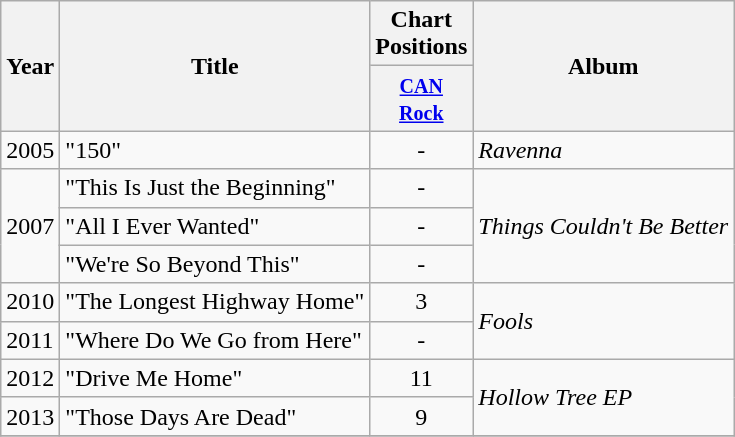<table class="wikitable">
<tr>
<th rowspan="2">Year</th>
<th rowspan="2">Title</th>
<th colspan="1">Chart Positions</th>
<th rowspan="2">Album</th>
</tr>
<tr>
<th width="50"><small><a href='#'>CAN<br>Rock</a></small><br></th>
</tr>
<tr>
<td>2005</td>
<td>"150"</td>
<td align="center">-</td>
<td rowspan="1"><em>Ravenna</em></td>
</tr>
<tr>
<td rowspan="3">2007</td>
<td>"This Is Just the Beginning"</td>
<td align="center">-</td>
<td rowspan="3"><em>Things Couldn't Be Better</em></td>
</tr>
<tr>
<td>"All I Ever Wanted"</td>
<td align="center">-</td>
</tr>
<tr>
<td>"We're So Beyond This"</td>
<td align="center">-</td>
</tr>
<tr>
<td rowspan="1">2010</td>
<td>"The Longest Highway Home"</td>
<td align="center">3</td>
<td rowspan="2"><em>Fools</em></td>
</tr>
<tr>
<td rowspan="1">2011</td>
<td>"Where Do We Go from Here"</td>
<td align="center">-</td>
</tr>
<tr>
<td rowspan="1">2012</td>
<td>"Drive Me Home"</td>
<td align="center">11</td>
<td rowspan="2"><em>Hollow Tree EP</em></td>
</tr>
<tr>
<td rowspan="1">2013</td>
<td>"Those Days Are Dead"</td>
<td align="center">9</td>
</tr>
<tr>
</tr>
</table>
